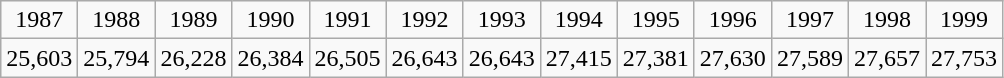<table class="wikitable" style="text-align:center">
<tr>
<td>1987</td>
<td>1988</td>
<td>1989</td>
<td>1990</td>
<td>1991</td>
<td>1992</td>
<td>1993</td>
<td>1994</td>
<td>1995</td>
<td>1996</td>
<td>1997</td>
<td>1998</td>
<td>1999</td>
</tr>
<tr>
<td>25,603</td>
<td>25,794</td>
<td>26,228</td>
<td>26,384</td>
<td>26,505</td>
<td>26,643</td>
<td>26,643</td>
<td>27,415</td>
<td>27,381</td>
<td>27,630</td>
<td>27,589</td>
<td>27,657</td>
<td>27,753</td>
</tr>
</table>
